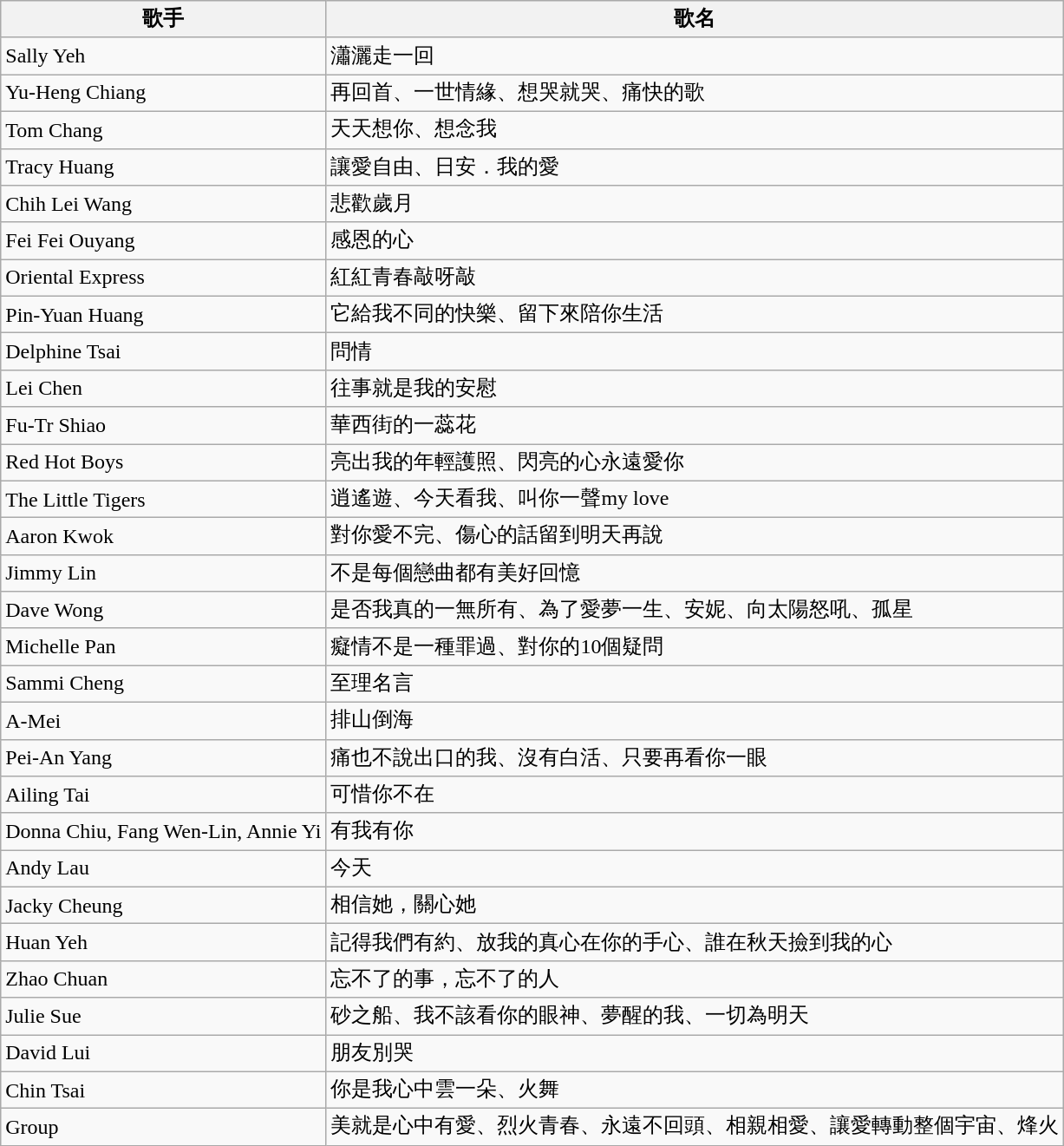<table class="wikitable">
<tr>
<th>歌手</th>
<th>歌名</th>
</tr>
<tr>
<td>Sally Yeh</td>
<td>瀟灑走一回</td>
</tr>
<tr>
<td>Yu-Heng Chiang</td>
<td>再回首、一世情緣、想哭就哭、痛快的歌</td>
</tr>
<tr>
<td>Tom Chang</td>
<td>天天想你、想念我</td>
</tr>
<tr>
<td>Tracy Huang</td>
<td>讓愛自由、日安．我的愛</td>
</tr>
<tr>
<td>Chih Lei Wang</td>
<td>悲歡歲月</td>
</tr>
<tr>
<td>Fei Fei Ouyang</td>
<td>感恩的心</td>
</tr>
<tr>
<td>Oriental Express</td>
<td>紅紅青春敲呀敲</td>
</tr>
<tr>
<td>Pin-Yuan Huang</td>
<td>它給我不同的快樂、留下來陪你生活</td>
</tr>
<tr>
<td>Delphine Tsai</td>
<td>問情</td>
</tr>
<tr>
<td>Lei Chen</td>
<td>往事就是我的安慰</td>
</tr>
<tr>
<td>Fu-Tr Shiao</td>
<td>華西街的一蕊花</td>
</tr>
<tr>
<td>Red Hot Boys</td>
<td>亮出我的年輕護照、閃亮的心永遠愛你</td>
</tr>
<tr>
<td>The Little Tigers</td>
<td>逍遙遊、今天看我、叫你一聲my love</td>
</tr>
<tr>
<td>Aaron Kwok</td>
<td>對你愛不完、傷心的話留到明天再說</td>
</tr>
<tr>
<td>Jimmy Lin</td>
<td>不是每個戀曲都有美好回憶</td>
</tr>
<tr>
<td>Dave Wong</td>
<td>是否我真的一無所有、為了愛夢一生、安妮、向太陽怒吼、孤星</td>
</tr>
<tr>
<td>Michelle Pan</td>
<td>癡情不是一種罪過、對你的10個疑問</td>
</tr>
<tr>
<td>Sammi Cheng</td>
<td>至理名言</td>
</tr>
<tr>
<td>A-Mei</td>
<td>排山倒海</td>
</tr>
<tr>
<td>Pei-An Yang</td>
<td>痛也不說出口的我、沒有白活、只要再看你一眼</td>
</tr>
<tr>
<td>Ailing Tai</td>
<td>可惜你不在</td>
</tr>
<tr>
<td>Donna Chiu, Fang Wen-Lin, Annie Yi</td>
<td>有我有你</td>
</tr>
<tr>
<td>Andy Lau</td>
<td>今天</td>
</tr>
<tr>
<td>Jacky Cheung</td>
<td>相信她，關心她</td>
</tr>
<tr>
<td>Huan Yeh</td>
<td>記得我們有約、放我的真心在你的手心、誰在秋天撿到我的心</td>
</tr>
<tr>
<td>Zhao Chuan</td>
<td>忘不了的事，忘不了的人</td>
</tr>
<tr>
<td>Julie Sue</td>
<td>砂之船、我不該看你的眼神、夢醒的我、一切為明天</td>
</tr>
<tr>
<td>David Lui</td>
<td>朋友別哭</td>
</tr>
<tr>
<td>Chin Tsai</td>
<td>你是我心中雲一朵、火舞</td>
</tr>
<tr>
<td>Group</td>
<td>美就是心中有愛、烈火青春、永遠不回頭、相親相愛、讓愛轉動整個宇宙、烽火</td>
</tr>
</table>
